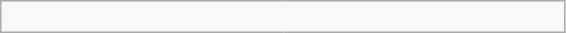<table class="wikitable floatright" style="margin-left:1em; margin-right:0; width:377px;">
<tr>
<td style="border: 0;"></td>
<td style="border: 0;"></td>
</tr>
<tr>
<td colspan="2" style="border: 0; font-size: 88%; line-height: 1.0em; padding: 0.5em;"></td>
</tr>
</table>
